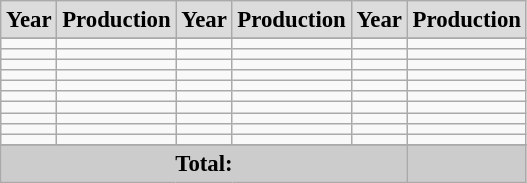<table align=center class="wikitable" style="text-align:center; font-size:95%;">
<tr>
<th style="background:#DCDCDC" align="center" valign="middle">Year</th>
<th style="background:#DCDCDC" align="center" valign="middle">Production</th>
<th style="background:#DCDCDC" align="center" valign="middle">Year</th>
<th style="background:#DCDCDC" align="center" valign="middle">Production</th>
<th style="background:#DCDCDC" align="center" valign="middle">Year</th>
<th style="background:#DCDCDC" align="center" valign="middle">Production</th>
</tr>
<tr style="background:#ffffff;">
</tr>
<tr>
<td></td>
<td></td>
<td></td>
<td></td>
<td></td>
<td></td>
</tr>
<tr>
<td></td>
<td></td>
<td></td>
<td></td>
<td></td>
<td></td>
</tr>
<tr>
<td></td>
<td></td>
<td></td>
<td></td>
<td></td>
<td></td>
</tr>
<tr>
<td></td>
<td></td>
<td></td>
<td></td>
<td></td>
<td></td>
</tr>
<tr>
<td></td>
<td></td>
<td></td>
<td></td>
<td></td>
<td></td>
</tr>
<tr>
<td></td>
<td></td>
<td></td>
<td></td>
<td></td>
<td></td>
</tr>
<tr>
<td></td>
<td></td>
<td></td>
<td></td>
<td></td>
<td></td>
</tr>
<tr>
<td></td>
<td></td>
<td></td>
<td></td>
<td></td>
<td></td>
</tr>
<tr>
<td></td>
<td></td>
<td></td>
<td></td>
<td></td>
<td></td>
</tr>
<tr>
<td></td>
<td></td>
<td></td>
<td></td>
<td></td>
<td></td>
</tr>
<tr ---->
</tr>
<tr ---->
<td colspan="5" style="background:#CCCCCC;" align="center"><strong>Total:</strong></td>
<td style="background:#CCCCCC;" align="right"></td>
</tr>
</table>
